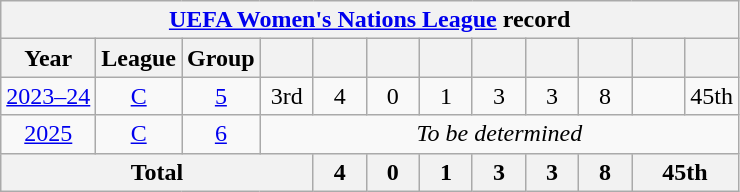<table class="wikitable" style="text-align: center;">
<tr>
<th colspan=13><a href='#'>UEFA Women's Nations League</a> record</th>
</tr>
<tr>
<th>Year</th>
<th>League</th>
<th>Group</th>
<th width=28></th>
<th width=28></th>
<th width=28></th>
<th width=28></th>
<th width=28></th>
<th width=28></th>
<th width=28></th>
<th width=28></th>
<th width=28></th>
</tr>
<tr>
<td><a href='#'>2023–24</a></td>
<td><a href='#'>C</a></td>
<td><a href='#'>5</a></td>
<td>3rd</td>
<td>4</td>
<td>0</td>
<td>1</td>
<td>3</td>
<td>3</td>
<td>8</td>
<td></td>
<td>45th</td>
</tr>
<tr>
<td><a href='#'>2025</a></td>
<td><a href='#'>C</a></td>
<td><a href='#'>6</a></td>
<td colspan=9><em>To be determined</em></td>
</tr>
<tr>
<th colspan=4>Total</th>
<th>4</th>
<th>0</th>
<th>1</th>
<th>3</th>
<th>3</th>
<th>8</th>
<th colspan=2>45th</th>
</tr>
</table>
